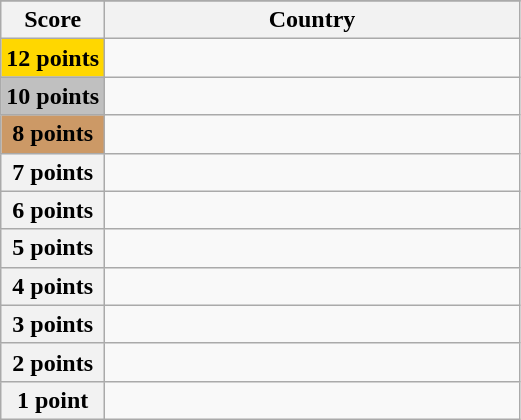<table class="wikitable">
<tr>
</tr>
<tr>
<th scope="col" width="20%">Score</th>
<th scope="col">Country</th>
</tr>
<tr>
<th scope="row" style="background:gold">12 points</th>
<td></td>
</tr>
<tr>
<th scope="row" style="background:silver">10 points</th>
<td></td>
</tr>
<tr>
<th scope="row" style="background:#CC9966">8 points</th>
<td></td>
</tr>
<tr>
<th scope="row">7 points</th>
<td></td>
</tr>
<tr>
<th scope="row">6 points</th>
<td></td>
</tr>
<tr>
<th scope="row">5 points</th>
<td></td>
</tr>
<tr>
<th scope="row">4 points</th>
<td></td>
</tr>
<tr>
<th scope="row">3 points</th>
<td></td>
</tr>
<tr>
<th scope="row">2 points</th>
<td></td>
</tr>
<tr>
<th scope="row">1 point</th>
<td></td>
</tr>
</table>
